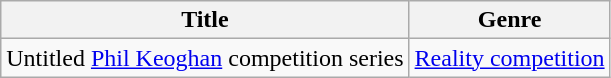<table class="wikitable sortable">
<tr>
<th>Title</th>
<th>Genre</th>
</tr>
<tr>
<td>Untitled <a href='#'>Phil Keoghan</a> competition series</td>
<td><a href='#'>Reality competition</a></td>
</tr>
</table>
